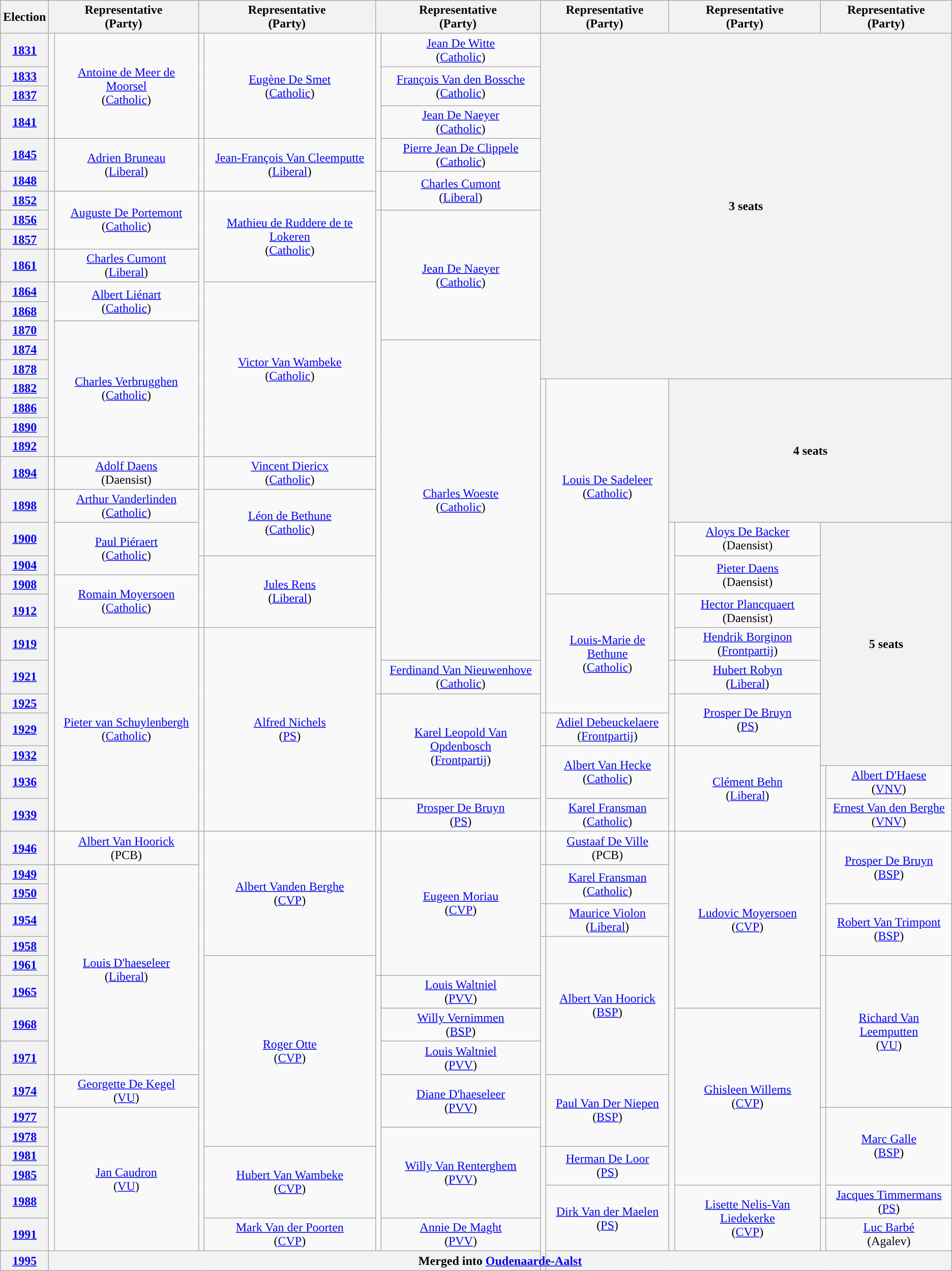<table class="wikitable" style="text-align:center">
<tr>
<th>Election</th>
<th colspan=2>Representative<br>(Party)</th>
<th colspan=2>Representative<br>(Party)</th>
<th colspan=2>Representative<br>(Party)</th>
<th colspan=2>Representative<br>(Party)</th>
<th colspan=2>Representative<br>(Party)</th>
<th colspan=2>Representative<br>(Party)</th>
</tr>
<tr>
<th><a href='#'>1831</a></th>
<td rowspan=4; style="background-color: "></td>
<td rowspan=4><a href='#'>Antoine de Meer de Moorsel</a><br>(<a href='#'>Catholic</a>)</td>
<td rowspan=4; style="background-color: "></td>
<td rowspan=4><a href='#'>Eugène De Smet</a><br>(<a href='#'>Catholic</a>)</td>
<td rowspan=5; style="background-color: "></td>
<td rowspan=1><a href='#'>Jean De Witte</a><br>(<a href='#'>Catholic</a>)</td>
<th colspan=6; rowspan=15>3 seats</th>
</tr>
<tr>
<th><a href='#'>1833</a></th>
<td rowspan=2><a href='#'>François Van den Bossche</a><br>(<a href='#'>Catholic</a>)</td>
</tr>
<tr>
<th><a href='#'>1837</a></th>
</tr>
<tr>
<th><a href='#'>1841</a></th>
<td rowspan=1><a href='#'>Jean De Naeyer</a><br>(<a href='#'>Catholic</a>)</td>
</tr>
<tr>
<th><a href='#'>1845</a></th>
<td rowspan=2; style="background-color: "></td>
<td rowspan=2><a href='#'>Adrien Bruneau</a><br>(<a href='#'>Liberal</a>)</td>
<td rowspan=2; style="background-color: "></td>
<td rowspan=2><a href='#'>Jean-François Van Cleemputte</a><br>(<a href='#'>Liberal</a>)</td>
<td rowspan=1><a href='#'>Pierre Jean De Clippele</a><br>(<a href='#'>Catholic</a>)</td>
</tr>
<tr>
<th><a href='#'>1848</a></th>
<td rowspan=2; style="background-color: "></td>
<td rowspan=2><a href='#'>Charles Cumont</a><br>(<a href='#'>Liberal</a>)</td>
</tr>
<tr>
<th><a href='#'>1852</a></th>
<td rowspan=3; style="background-color: "></td>
<td rowspan=3><a href='#'>Auguste De Portemont</a><br>(<a href='#'>Catholic</a>)</td>
<td rowspan=16; style="background-color: "></td>
<td rowspan=4><a href='#'>Mathieu de Ruddere de te Lokeren</a><br>(<a href='#'>Catholic</a>)</td>
</tr>
<tr>
<th><a href='#'>1856</a></th>
<td rowspan=20; style="background-color: "></td>
<td rowspan=6><a href='#'>Jean De Naeyer</a><br>(<a href='#'>Catholic</a>)</td>
</tr>
<tr>
<th><a href='#'>1857</a></th>
</tr>
<tr>
<th><a href='#'>1861</a></th>
<td rowspan=1; style="background-color: "></td>
<td><a href='#'>Charles Cumont</a><br>(<a href='#'>Liberal</a>)</td>
</tr>
<tr>
<th><a href='#'>1864</a></th>
<td rowspan=9; style="background-color: "></td>
<td rowspan=2><a href='#'>Albert Liénart</a><br>(<a href='#'>Catholic</a>)</td>
<td rowspan=9><a href='#'>Victor Van Wambeke</a><br>(<a href='#'>Catholic</a>)</td>
</tr>
<tr>
<th><a href='#'>1868</a></th>
</tr>
<tr>
<th><a href='#'>1870</a></th>
<td rowspan=7><a href='#'>Charles Verbrugghen</a><br>(<a href='#'>Catholic</a>)</td>
</tr>
<tr>
<th><a href='#'>1874</a></th>
<td rowspan=13><a href='#'>Charles Woeste</a><br>(<a href='#'>Catholic</a>)</td>
</tr>
<tr>
<th><a href='#'>1878</a></th>
</tr>
<tr>
<th><a href='#'>1882</a></th>
<td rowspan=13; style="background-color: "></td>
<td rowspan=9><a href='#'>Louis De Sadeleer</a><br>(<a href='#'>Catholic</a>)</td>
<th colspan=4; rowspan=6>4 seats</th>
</tr>
<tr>
<th><a href='#'>1886</a></th>
</tr>
<tr>
<th><a href='#'>1890</a></th>
</tr>
<tr>
<th><a href='#'>1892</a></th>
</tr>
<tr>
<th><a href='#'>1894</a></th>
<td rowspan=1; style="background-color: "></td>
<td rowspan=1><a href='#'>Adolf Daens</a><br>(Daensist)</td>
<td rowspan=1><a href='#'>Vincent Diericx</a><br>(<a href='#'>Catholic</a>)</td>
</tr>
<tr>
<th><a href='#'>1898</a></th>
<td rowspan=12; style="background-color: "></td>
<td rowspan=1><a href='#'>Arthur Vanderlinden</a><br>(<a href='#'>Catholic</a>)</td>
<td rowspan=2><a href='#'>Léon de Bethune</a><br>(<a href='#'>Catholic</a>)</td>
</tr>
<tr>
<th><a href='#'>1900</a></th>
<td rowspan=2><a href='#'>Paul Piéraert</a><br>(<a href='#'>Catholic</a>)</td>
<td rowspan=5; style="background-color: "></td>
<td rowspan=1><a href='#'>Aloys De Backer</a><br>(Daensist)</td>
<th colspan=2; rowspan=9>5 seats</th>
</tr>
<tr>
<th><a href='#'>1904</a></th>
<td rowspan=3; style="background-color: "></td>
<td rowspan=3><a href='#'>Jules Rens</a><br>(<a href='#'>Liberal</a>)</td>
<td rowspan=2><a href='#'>Pieter Daens</a><br>(Daensist)</td>
</tr>
<tr>
<th><a href='#'>1908</a></th>
<td rowspan=2><a href='#'>Romain Moyersoen</a><br>(<a href='#'>Catholic</a>)</td>
</tr>
<tr>
<th><a href='#'>1912</a></th>
<td rowspan=4><a href='#'>Louis-Marie de Bethune</a><br>(<a href='#'>Catholic</a>)</td>
<td rowspan=1><a href='#'>Hector Plancquaert</a><br>(Daensist)</td>
</tr>
<tr>
<th><a href='#'>1919</a></th>
<td rowspan=7><a href='#'>Pieter van Schuylenbergh</a><br>(<a href='#'>Catholic</a>)</td>
<td rowspan=7; style="background-color: "></td>
<td rowspan=7><a href='#'>Alfred Nichels</a><br>(<a href='#'>PS</a>)</td>
<td rowspan=1><a href='#'>Hendrik Borginon</a><br>(<a href='#'>Frontpartij</a>)</td>
</tr>
<tr>
<th><a href='#'>1921</a></th>
<td rowspan=1><a href='#'>Ferdinand Van Nieuwenhove</a><br>(<a href='#'>Catholic</a>)</td>
<td rowspan=1; style="background-color: "></td>
<td rowspan=1><a href='#'>Hubert Robyn</a><br>(<a href='#'>Liberal</a>)</td>
</tr>
<tr>
<th><a href='#'>1925</a></th>
<td rowspan=4; style="background-color: "></td>
<td rowspan=4><a href='#'>Karel Leopold Van Opdenbosch</a><br>(<a href='#'>Frontpartij</a>)</td>
<td rowspan=2; style="background-color: "></td>
<td rowspan=2><a href='#'>Prosper De Bruyn</a><br>(<a href='#'>PS</a>)</td>
</tr>
<tr>
<th><a href='#'>1929</a></th>
<td rowspan=1; style="background-color: "></td>
<td rowspan=1><a href='#'>Adiel Debeuckelaere</a><br>(<a href='#'>Frontpartij</a>)</td>
</tr>
<tr>
<th><a href='#'>1932</a></th>
<td rowspan=3; style="background-color: "></td>
<td rowspan=2><a href='#'>Albert Van Hecke</a><br>(<a href='#'>Catholic</a>)</td>
<td rowspan=3; style="background-color: "></td>
<td rowspan=3><a href='#'>Clément Behn</a><br>(<a href='#'>Liberal</a>)</td>
</tr>
<tr>
<th><a href='#'>1936</a></th>
<td rowspan=2; style="background-color: "></td>
<td rowspan=1><a href='#'>Albert D'Haese</a><br>(<a href='#'>VNV</a>)</td>
</tr>
<tr>
<th><a href='#'>1939</a></th>
<td rowspan=1; style="background-color: "></td>
<td rowspan=1><a href='#'>Prosper De Bruyn</a><br>(<a href='#'>PS</a>)</td>
<td rowspan=1><a href='#'>Karel Fransman</a><br>(<a href='#'>Catholic</a>)</td>
<td rowspan=1><a href='#'>Ernest Van den Berghe</a><br>(<a href='#'>VNV</a>)</td>
</tr>
<tr>
<th><a href='#'>1946</a></th>
<td rowspan=1; style="background-color: "></td>
<td rowspan=1><a href='#'>Albert Van Hoorick</a><br>(PCB)</td>
<td rowspan=16; style="background-color: "></td>
<td rowspan=5><a href='#'>Albert Vanden Berghe</a><br>(<a href='#'>CVP</a>)</td>
<td rowspan=6; style="background-color: "></td>
<td rowspan=6><a href='#'>Eugeen Moriau</a><br>(<a href='#'>CVP</a>)</td>
<td rowspan=1; style="background-color: "></td>
<td rowspan=1><a href='#'>Gustaaf De Ville</a><br>(PCB)</td>
<td rowspan=16; style="background-color: "></td>
<td rowspan=7><a href='#'>Ludovic Moyersoen</a><br>(<a href='#'>CVP</a>)</td>
<td rowspan=5; style="background-color: "></td>
<td rowspan=3><a href='#'>Prosper De Bruyn</a><br>(<a href='#'>BSP</a>)</td>
</tr>
<tr>
<th><a href='#'>1949</a></th>
<td rowspan=8; style="background-color: "></td>
<td rowspan=8><a href='#'>Louis D'haeseleer</a><br>(<a href='#'>Liberal</a>)</td>
<td rowspan=2; style="background-color: "></td>
<td rowspan=2><a href='#'>Karel Fransman</a><br>(<a href='#'>Catholic</a>)</td>
</tr>
<tr>
<th><a href='#'>1950</a></th>
</tr>
<tr>
<th><a href='#'>1954</a></th>
<td rowspan=1; style="background-color: "></td>
<td rowspan=1><a href='#'>Maurice Violon</a><br>(<a href='#'>Liberal</a>)</td>
<td rowspan=2><a href='#'>Robert Van Trimpont</a><br>(<a href='#'>BSP</a>)</td>
</tr>
<tr>
<th><a href='#'>1958</a></th>
<td rowspan=8; style="background-color: "></td>
<td rowspan=5><a href='#'>Albert Van Hoorick</a><br>(<a href='#'>BSP</a>)</td>
</tr>
<tr>
<th><a href='#'>1961</a></th>
<td rowspan=7><a href='#'>Roger Otte</a><br>(<a href='#'>CVP</a>)</td>
<td rowspan=5; style="background-color: "></td>
<td rowspan=5><a href='#'>Richard Van Leemputten</a><br>(<a href='#'>VU</a>)</td>
</tr>
<tr>
<th><a href='#'>1965</a></th>
<td rowspan=10; style="background-color: "></td>
<td rowspan=1><a href='#'>Louis Waltniel</a><br>(<a href='#'>PVV</a>)</td>
</tr>
<tr>
<th><a href='#'>1968</a></th>
<td rowspan=1><a href='#'>Willy Vernimmen</a><br>(<a href='#'>BSP</a>)</td>
<td rowspan=7><a href='#'>Ghisleen Willems</a><br>(<a href='#'>CVP</a>)</td>
</tr>
<tr>
<th><a href='#'>1971</a></th>
<td rowspan=1><a href='#'>Louis Waltniel</a><br>(<a href='#'>PVV</a>)</td>
</tr>
<tr>
<th><a href='#'>1974</a></th>
<td rowspan=7; style="background-color: "></td>
<td rowspan=1><a href='#'>Georgette De Kegel</a><br>(<a href='#'>VU</a>)</td>
<td rowspan=2><a href='#'>Diane D'haeseleer</a><br>(<a href='#'>PVV</a>)</td>
<td rowspan=3><a href='#'>Paul Van Der Niepen</a><br>(<a href='#'>BSP</a>)</td>
</tr>
<tr>
<th><a href='#'>1977</a></th>
<td rowspan=6><a href='#'>Jan Caudron</a><br>(<a href='#'>VU</a>)</td>
<td rowspan=5; style="background-color: "></td>
<td rowspan=4><a href='#'>Marc Galle</a><br>(<a href='#'>BSP</a>)</td>
</tr>
<tr>
<th><a href='#'>1978</a></th>
<td rowspan=4><a href='#'>Willy Van Renterghem</a><br>(<a href='#'>PVV</a>)</td>
</tr>
<tr>
<th><a href='#'>1981</a></th>
<td rowspan=3><a href='#'>Hubert Van Wambeke</a><br>(<a href='#'>CVP</a>)</td>
<td rowspan=12; style="background-color: "></td>
<td rowspan=2><a href='#'>Herman De Loor</a><br>(<a href='#'>PS</a>)</td>
</tr>
<tr>
<th><a href='#'>1985</a></th>
</tr>
<tr>
<th><a href='#'>1988</a></th>
<td rowspan=2><a href='#'>Dirk Van der Maelen</a><br>(<a href='#'>PS</a>)</td>
<td rowspan=2><a href='#'>Lisette Nelis-Van Liedekerke</a><br>(<a href='#'>CVP</a>)</td>
<td rowspan=1><a href='#'>Jacques Timmermans</a><br>(<a href='#'>PS</a>)</td>
</tr>
<tr>
<th><a href='#'>1991</a></th>
<td rowspan=1><a href='#'>Mark Van der Poorten</a><br>(<a href='#'>CVP</a>)</td>
<td rowspan=1><a href='#'>Annie De Maght</a><br>(<a href='#'>PVV</a>)</td>
<td rowspan=1; style="background-color: "></td>
<td rowspan=1><a href='#'>Luc Barbé</a><br>(Agalev)</td>
</tr>
<tr>
<th><a href='#'>1995</a></th>
<th colspan=12>Merged into <a href='#'>Oudenaarde-Aalst</a></th>
</tr>
</table>
